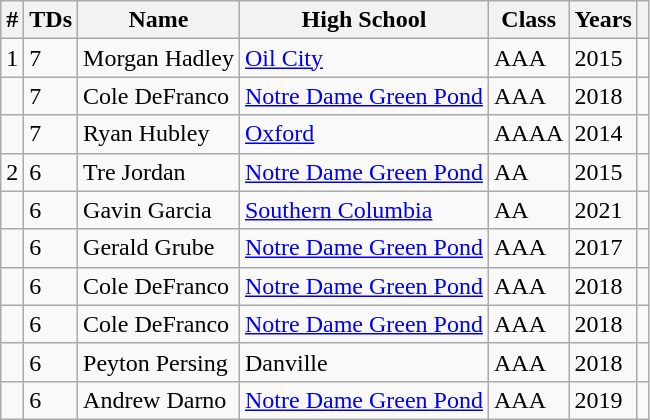<table class="wikitable sortable">
<tr>
<th>#</th>
<th>TDs</th>
<th>Name</th>
<th>High School</th>
<th>Class</th>
<th>Years</th>
<th></th>
</tr>
<tr>
<td>1</td>
<td>7</td>
<td>Morgan Hadley</td>
<td><a href='#'>Oil City</a></td>
<td>AAA</td>
<td>2015</td>
<td></td>
</tr>
<tr>
<td></td>
<td>7</td>
<td>Cole DeFranco</td>
<td><a href='#'>Notre Dame Green Pond</a></td>
<td>AAA</td>
<td>2018</td>
<td></td>
</tr>
<tr>
<td></td>
<td>7</td>
<td>Ryan Hubley</td>
<td><a href='#'>Oxford</a></td>
<td>AAAA</td>
<td>2014</td>
<td></td>
</tr>
<tr>
<td>2</td>
<td>6</td>
<td>Tre Jordan</td>
<td><a href='#'>Notre Dame Green Pond</a></td>
<td>AA</td>
<td>2015</td>
<td></td>
</tr>
<tr>
<td></td>
<td>6</td>
<td>Gavin Garcia</td>
<td><a href='#'>Southern Columbia</a></td>
<td>AA</td>
<td>2021</td>
<td></td>
</tr>
<tr>
<td></td>
<td>6</td>
<td>Gerald Grube</td>
<td><a href='#'>Notre Dame Green Pond</a></td>
<td>AAA</td>
<td>2017</td>
<td></td>
</tr>
<tr>
<td></td>
<td>6</td>
<td>Cole DeFranco</td>
<td><a href='#'>Notre Dame Green Pond</a></td>
<td>AAA</td>
<td>2018</td>
<td></td>
</tr>
<tr>
<td></td>
<td>6</td>
<td>Cole DeFranco</td>
<td><a href='#'>Notre Dame Green Pond</a></td>
<td>AAA</td>
<td>2018</td>
<td></td>
</tr>
<tr>
<td></td>
<td>6</td>
<td>Peyton Persing</td>
<td>Danville</td>
<td>AAA</td>
<td>2018</td>
<td></td>
</tr>
<tr>
<td></td>
<td>6</td>
<td>Andrew Darno</td>
<td><a href='#'>Notre Dame Green Pond</a></td>
<td>AAA</td>
<td>2019</td>
<td></td>
</tr>
</table>
